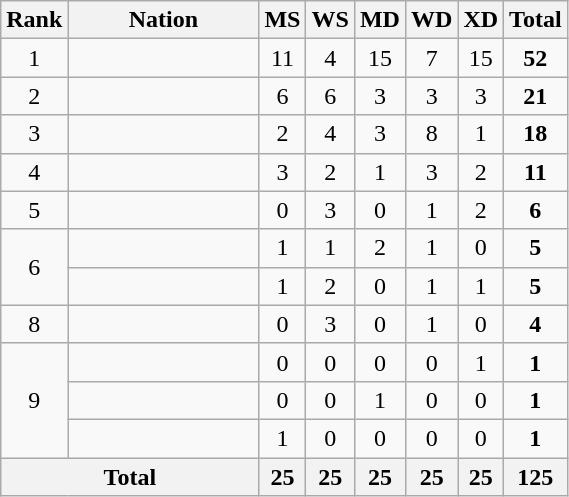<table class="wikitable" style="text-align:center">
<tr>
<th width="20">Rank</th>
<th width="120">Nation</th>
<th width="20">MS</th>
<th width="20">WS</th>
<th width="20">MD</th>
<th width="20">WD</th>
<th width="20">XD</th>
<th>Total</th>
</tr>
<tr align="center">
<td>1</td>
<td align="left"><strong></strong></td>
<td>11</td>
<td>4</td>
<td>15</td>
<td>7</td>
<td>15</td>
<td><strong>52</strong></td>
</tr>
<tr align="center">
<td>2</td>
<td align="left"></td>
<td>6</td>
<td>6</td>
<td>3</td>
<td>3</td>
<td>3</td>
<td><strong>21</strong></td>
</tr>
<tr align="center">
<td>3</td>
<td align="left"></td>
<td>2</td>
<td>4</td>
<td>3</td>
<td>8</td>
<td>1</td>
<td><strong>18</strong></td>
</tr>
<tr align="center">
<td>4</td>
<td align="left"></td>
<td>3</td>
<td>2</td>
<td>1</td>
<td>3</td>
<td>2</td>
<td><strong>11</strong></td>
</tr>
<tr align="center">
<td>5</td>
<td align="left"></td>
<td>0</td>
<td>3</td>
<td>0</td>
<td>1</td>
<td>2</td>
<td><strong>6</strong></td>
</tr>
<tr align="center">
<td rowspan=2>6</td>
<td align="left"></td>
<td>1</td>
<td>1</td>
<td>2</td>
<td>1</td>
<td>0</td>
<td><strong>5</strong></td>
</tr>
<tr align="center">
<td align="left"></td>
<td>1</td>
<td>2</td>
<td>0</td>
<td>1</td>
<td>1</td>
<td><strong>5</strong></td>
</tr>
<tr align="center">
<td>8</td>
<td align="left"></td>
<td>0</td>
<td>3</td>
<td>0</td>
<td>1</td>
<td>0</td>
<td><strong>4</strong></td>
</tr>
<tr align="center">
<td rowspan=3>9</td>
<td align="left"></td>
<td>0</td>
<td>0</td>
<td>0</td>
<td>0</td>
<td>1</td>
<td><strong>1</strong></td>
</tr>
<tr align="center">
<td align="left"></td>
<td>0</td>
<td>0</td>
<td>1</td>
<td>0</td>
<td>0</td>
<td><strong>1</strong></td>
</tr>
<tr align="center">
<td align="left"></td>
<td>1</td>
<td>0</td>
<td>0</td>
<td>0</td>
<td>0</td>
<td><strong>1</strong></td>
</tr>
<tr>
<th colspan="2">Total</th>
<th><strong>25</strong></th>
<th><strong>25</strong></th>
<th><strong>25</strong></th>
<th><strong>25</strong></th>
<th><strong>25</strong></th>
<th><strong>125</strong></th>
</tr>
</table>
